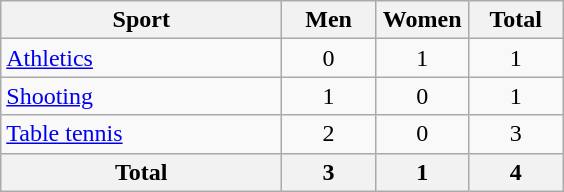<table class="wikitable sortable" style="text-align:center;">
<tr>
<th width=180>Sport</th>
<th width=55>Men</th>
<th width=55>Women</th>
<th width=55>Total</th>
</tr>
<tr>
<td align=left><a href='#'>Athletics</a></td>
<td>0</td>
<td>1</td>
<td>1</td>
</tr>
<tr>
<td align=left><a href='#'>Shooting</a></td>
<td>1</td>
<td>0</td>
<td>1</td>
</tr>
<tr>
<td align=left><a href='#'>Table tennis</a></td>
<td>2</td>
<td>0</td>
<td>3</td>
</tr>
<tr>
<th>Total</th>
<th>3</th>
<th>1</th>
<th>4</th>
</tr>
</table>
